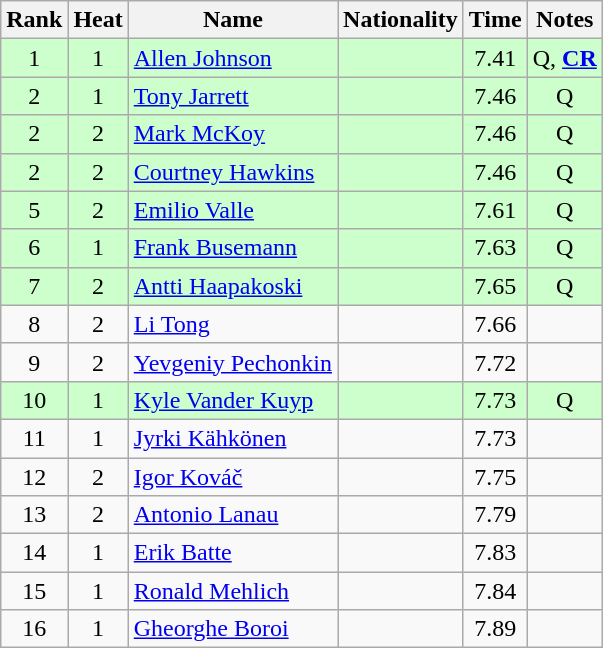<table class="wikitable sortable" style="text-align:center">
<tr>
<th>Rank</th>
<th>Heat</th>
<th>Name</th>
<th>Nationality</th>
<th>Time</th>
<th>Notes</th>
</tr>
<tr bgcolor=ccffcc>
<td>1</td>
<td>1</td>
<td align="left"><a href='#'>Allen Johnson</a></td>
<td align=left></td>
<td>7.41</td>
<td>Q, <strong><a href='#'>CR</a></strong></td>
</tr>
<tr bgcolor=ccffcc>
<td>2</td>
<td>1</td>
<td align="left"><a href='#'>Tony Jarrett</a></td>
<td align=left></td>
<td>7.46</td>
<td>Q</td>
</tr>
<tr bgcolor=ccffcc>
<td>2</td>
<td>2</td>
<td align="left"><a href='#'>Mark McKoy</a></td>
<td align=left></td>
<td>7.46</td>
<td>Q</td>
</tr>
<tr bgcolor=ccffcc>
<td>2</td>
<td>2</td>
<td align="left"><a href='#'>Courtney Hawkins</a></td>
<td align=left></td>
<td>7.46</td>
<td>Q</td>
</tr>
<tr bgcolor=ccffcc>
<td>5</td>
<td>2</td>
<td align="left"><a href='#'>Emilio Valle</a></td>
<td align=left></td>
<td>7.61</td>
<td>Q</td>
</tr>
<tr bgcolor=ccffcc>
<td>6</td>
<td>1</td>
<td align="left"><a href='#'>Frank Busemann</a></td>
<td align=left></td>
<td>7.63</td>
<td>Q</td>
</tr>
<tr bgcolor=ccffcc>
<td>7</td>
<td>2</td>
<td align="left"><a href='#'>Antti Haapakoski</a></td>
<td align=left></td>
<td>7.65</td>
<td>Q</td>
</tr>
<tr>
<td>8</td>
<td>2</td>
<td align="left"><a href='#'>Li Tong</a></td>
<td align=left></td>
<td>7.66</td>
<td></td>
</tr>
<tr>
<td>9</td>
<td>2</td>
<td align="left"><a href='#'>Yevgeniy Pechonkin</a></td>
<td align=left></td>
<td>7.72</td>
<td></td>
</tr>
<tr bgcolor=ccffcc>
<td>10</td>
<td>1</td>
<td align="left"><a href='#'>Kyle Vander Kuyp</a></td>
<td align=left></td>
<td>7.73</td>
<td>Q</td>
</tr>
<tr>
<td>11</td>
<td>1</td>
<td align="left"><a href='#'>Jyrki Kähkönen</a></td>
<td align=left></td>
<td>7.73</td>
<td></td>
</tr>
<tr>
<td>12</td>
<td>2</td>
<td align="left"><a href='#'>Igor Kováč</a></td>
<td align=left></td>
<td>7.75</td>
<td></td>
</tr>
<tr>
<td>13</td>
<td>2</td>
<td align="left"><a href='#'>Antonio Lanau</a></td>
<td align=left></td>
<td>7.79</td>
<td></td>
</tr>
<tr>
<td>14</td>
<td>1</td>
<td align="left"><a href='#'>Erik Batte</a></td>
<td align=left></td>
<td>7.83</td>
<td></td>
</tr>
<tr>
<td>15</td>
<td>1</td>
<td align="left"><a href='#'>Ronald Mehlich</a></td>
<td align=left></td>
<td>7.84</td>
<td></td>
</tr>
<tr>
<td>16</td>
<td>1</td>
<td align="left"><a href='#'>Gheorghe Boroi</a></td>
<td align=left></td>
<td>7.89</td>
<td></td>
</tr>
</table>
